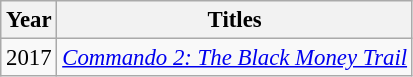<table class="wikitable" style="font-size: 95%;">
<tr>
<th>Year</th>
<th>Titles</th>
</tr>
<tr>
<td>2017</td>
<td><em><a href='#'>Commando 2: The Black Money Trail</a></em></td>
</tr>
</table>
